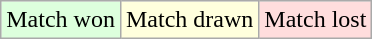<table class="wikitable">
<tr>
<td bgcolor="#ddffdd">Match won</td>
<td bgcolor="#ffffdd">Match drawn</td>
<td bgcolor="#ffdddd">Match lost</td>
</tr>
</table>
